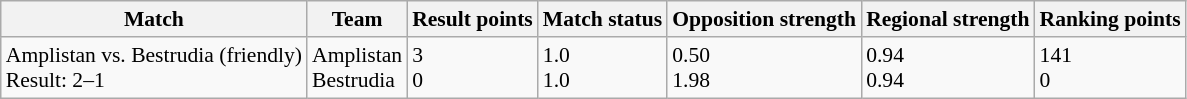<table class="wikitable" style="font-size: 90%;">
<tr>
<th>Match</th>
<th>Team</th>
<th>Result points</th>
<th>Match status</th>
<th>Opposition strength</th>
<th>Regional strength</th>
<th>Ranking points</th>
</tr>
<tr>
<td>Amplistan vs. Bestrudia (friendly)<br>Result: 2–1</td>
<td>Amplistan<br>Bestrudia</td>
<td>3<br>0</td>
<td>1.0<br>1.0</td>
<td>0.50<br>1.98</td>
<td>0.94<br>0.94</td>
<td>141<br>0</td>
</tr>
</table>
